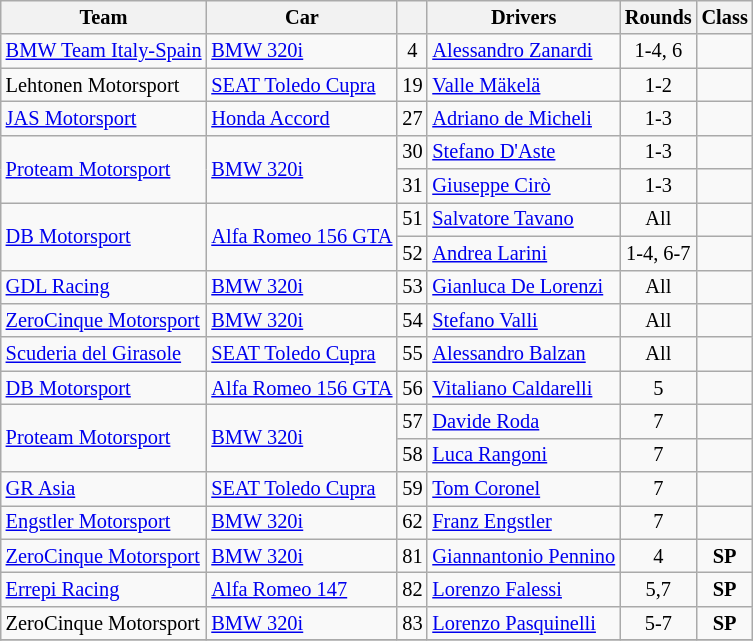<table class="wikitable" style="font-size: 85%">
<tr>
<th>Team</th>
<th>Car</th>
<th></th>
<th>Drivers</th>
<th>Rounds</th>
<th>Class</th>
</tr>
<tr>
<td> <a href='#'>BMW Team Italy-Spain</a></td>
<td><a href='#'>BMW 320i</a></td>
<td align=center>4</td>
<td> <a href='#'>Alessandro Zanardi</a></td>
<td align=center>1-4, 6</td>
<td></td>
</tr>
<tr>
<td> Lehtonen Motorsport</td>
<td><a href='#'>SEAT Toledo Cupra</a></td>
<td align=center>19</td>
<td> <a href='#'>Valle Mäkelä</a></td>
<td align=center>1-2</td>
<td></td>
</tr>
<tr>
<td> <a href='#'>JAS Motorsport</a></td>
<td><a href='#'>Honda Accord</a></td>
<td align=center>27</td>
<td> <a href='#'>Adriano de Micheli</a></td>
<td align=center>1-3</td>
<td></td>
</tr>
<tr>
<td rowspan=2> <a href='#'>Proteam Motorsport</a></td>
<td rowspan=2><a href='#'>BMW 320i</a></td>
<td align=center>30</td>
<td> <a href='#'>Stefano D'Aste</a></td>
<td align=center>1-3</td>
<td></td>
</tr>
<tr>
<td align=center>31</td>
<td> <a href='#'>Giuseppe Cirò</a></td>
<td align=center>1-3</td>
<td></td>
</tr>
<tr>
<td rowspan=2> <a href='#'>DB Motorsport</a></td>
<td rowspan=2><a href='#'> Alfa Romeo 156 GTA</a></td>
<td align=center>51</td>
<td> <a href='#'>Salvatore Tavano</a></td>
<td align=center>All</td>
<td></td>
</tr>
<tr>
<td align=center>52</td>
<td> <a href='#'>Andrea Larini</a></td>
<td align=center>1-4, 6-7</td>
<td></td>
</tr>
<tr>
<td> <a href='#'>GDL Racing</a></td>
<td><a href='#'>BMW 320i</a></td>
<td align=center>53</td>
<td> <a href='#'>Gianluca De Lorenzi</a></td>
<td align=center>All</td>
<td></td>
</tr>
<tr>
<td> <a href='#'>ZeroCinque Motorsport</a></td>
<td><a href='#'>BMW 320i</a></td>
<td align=center>54</td>
<td> <a href='#'>Stefano Valli</a></td>
<td align=center>All</td>
<td></td>
</tr>
<tr>
<td> <a href='#'>Scuderia del Girasole</a></td>
<td><a href='#'>SEAT Toledo Cupra</a></td>
<td align=center>55</td>
<td> <a href='#'>Alessandro Balzan</a></td>
<td align=center>All</td>
<td></td>
</tr>
<tr>
<td> <a href='#'>DB Motorsport</a></td>
<td><a href='#'> Alfa Romeo 156 GTA</a></td>
<td align=center>56</td>
<td> <a href='#'>Vitaliano Caldarelli</a></td>
<td align=center>5</td>
<td></td>
</tr>
<tr>
<td rowspan=2> <a href='#'>Proteam Motorsport</a></td>
<td rowspan=2><a href='#'>BMW 320i</a></td>
<td align=center>57</td>
<td> <a href='#'>Davide Roda</a></td>
<td align=center>7</td>
<td></td>
</tr>
<tr>
<td align=center>58</td>
<td> <a href='#'>Luca Rangoni</a></td>
<td align=center>7</td>
<td></td>
</tr>
<tr>
<td> <a href='#'>GR Asia</a></td>
<td><a href='#'>SEAT Toledo Cupra</a></td>
<td align=center>59</td>
<td> <a href='#'>Tom Coronel</a></td>
<td align=center>7</td>
<td></td>
</tr>
<tr>
<td> <a href='#'>Engstler Motorsport</a></td>
<td><a href='#'>BMW 320i</a></td>
<td align=center>62</td>
<td> <a href='#'>Franz Engstler</a></td>
<td align=center>7</td>
<td></td>
</tr>
<tr>
<td> <a href='#'>ZeroCinque Motorsport</a></td>
<td><a href='#'>BMW 320i</a></td>
<td align=center>81</td>
<td> <a href='#'>Giannantonio Pennino</a></td>
<td align=center>4</td>
<td align="center"><strong><span>SP</span></strong></td>
</tr>
<tr>
<td> <a href='#'>Errepi Racing</a></td>
<td><a href='#'>Alfa Romeo 147</a></td>
<td align=center>82</td>
<td> <a href='#'>Lorenzo Falessi</a></td>
<td align=center>5,7</td>
<td align="center"><strong><span>SP</span></strong></td>
</tr>
<tr>
<td> ZeroCinque Motorsport</td>
<td><a href='#'>BMW 320i</a></td>
<td align=center>83</td>
<td> <a href='#'>Lorenzo Pasquinelli</a></td>
<td align=center>5-7</td>
<td align="center"><strong><span>SP</span></strong></td>
</tr>
<tr>
</tr>
</table>
